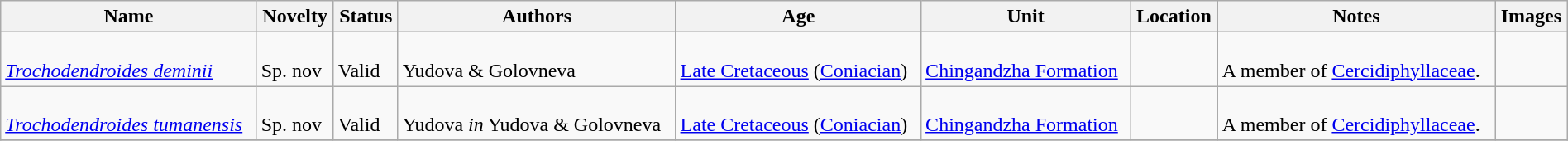<table class="wikitable sortable" align="center" width="100%">
<tr>
<th>Name</th>
<th>Novelty</th>
<th>Status</th>
<th>Authors</th>
<th>Age</th>
<th>Unit</th>
<th>Location</th>
<th>Notes</th>
<th>Images</th>
</tr>
<tr>
<td><br><em><a href='#'>Trochodendroides deminii</a></em></td>
<td><br>Sp. nov</td>
<td><br>Valid</td>
<td><br>Yudova & Golovneva</td>
<td><br><a href='#'>Late Cretaceous</a> (<a href='#'>Coniacian</a>)</td>
<td><br><a href='#'>Chingandzha Formation</a></td>
<td><br></td>
<td><br>A member of <a href='#'>Cercidiphyllaceae</a>.</td>
<td></td>
</tr>
<tr>
<td><br><em><a href='#'>Trochodendroides tumanensis</a></em></td>
<td><br>Sp. nov</td>
<td><br>Valid</td>
<td><br>Yudova <em>in</em> Yudova & Golovneva</td>
<td><br><a href='#'>Late Cretaceous</a> (<a href='#'>Coniacian</a>)</td>
<td><br><a href='#'>Chingandzha Formation</a></td>
<td><br></td>
<td><br>A member of <a href='#'>Cercidiphyllaceae</a>.</td>
<td></td>
</tr>
<tr>
</tr>
</table>
